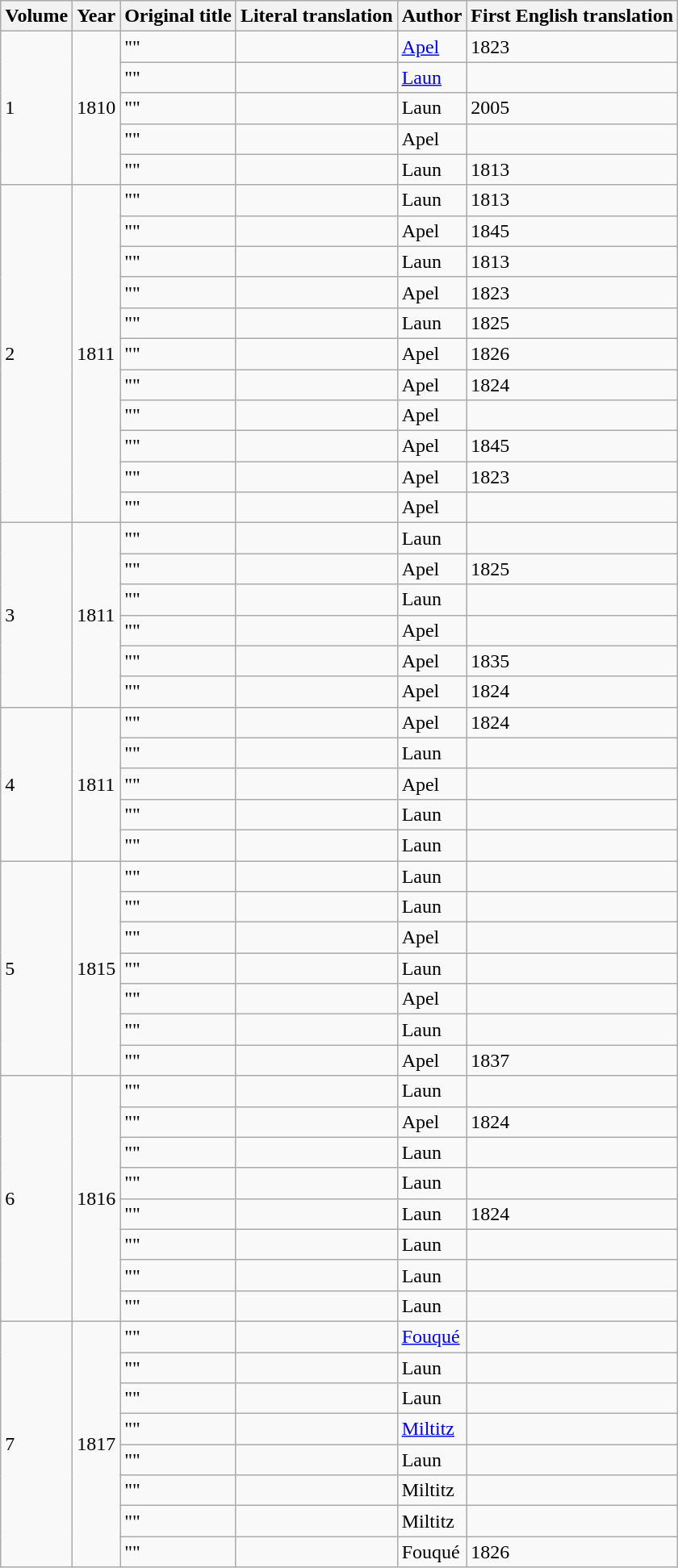<table class="wikitable">
<tr>
<th>Volume</th>
<th>Year</th>
<th>Original title</th>
<th>Literal translation</th>
<th>Author</th>
<th>First English translation</th>
</tr>
<tr>
<td rowspan=5>1</td>
<td rowspan=5>1810</td>
<td>""</td>
<td></td>
<td><a href='#'>Apel</a></td>
<td>1823</td>
</tr>
<tr>
<td>""</td>
<td></td>
<td><a href='#'>Laun</a></td>
<td></td>
</tr>
<tr>
<td>""</td>
<td></td>
<td>Laun</td>
<td>2005</td>
</tr>
<tr>
<td>""</td>
<td></td>
<td>Apel</td>
<td></td>
</tr>
<tr>
<td>""</td>
<td></td>
<td>Laun</td>
<td>1813</td>
</tr>
<tr>
<td rowspan=11>2</td>
<td rowspan=11>1811</td>
<td>""</td>
<td></td>
<td>Laun</td>
<td>1813</td>
</tr>
<tr>
<td>""</td>
<td></td>
<td>Apel</td>
<td>1845</td>
</tr>
<tr>
<td>""</td>
<td></td>
<td>Laun</td>
<td>1813</td>
</tr>
<tr>
<td>""</td>
<td></td>
<td>Apel</td>
<td>1823</td>
</tr>
<tr>
<td>""</td>
<td></td>
<td>Laun</td>
<td>1825</td>
</tr>
<tr>
<td>""</td>
<td></td>
<td>Apel</td>
<td>1826</td>
</tr>
<tr>
<td>""</td>
<td></td>
<td>Apel</td>
<td>1824</td>
</tr>
<tr>
<td>""</td>
<td></td>
<td>Apel</td>
<td></td>
</tr>
<tr>
<td>""</td>
<td></td>
<td>Apel</td>
<td>1845</td>
</tr>
<tr>
<td>""</td>
<td></td>
<td>Apel</td>
<td>1823</td>
</tr>
<tr>
<td>""</td>
<td></td>
<td>Apel</td>
<td></td>
</tr>
<tr>
<td rowspan=6>3</td>
<td rowspan=6>1811</td>
<td>""</td>
<td></td>
<td>Laun</td>
<td></td>
</tr>
<tr>
<td>""</td>
<td></td>
<td>Apel</td>
<td>1825</td>
</tr>
<tr>
<td>""</td>
<td></td>
<td>Laun</td>
<td></td>
</tr>
<tr>
<td>""</td>
<td></td>
<td>Apel</td>
<td></td>
</tr>
<tr>
<td>""</td>
<td></td>
<td>Apel</td>
<td>1835</td>
</tr>
<tr>
<td>""</td>
<td></td>
<td>Apel</td>
<td>1824</td>
</tr>
<tr>
<td rowspan=5>4</td>
<td rowspan=5>1811</td>
<td>""</td>
<td></td>
<td>Apel</td>
<td>1824</td>
</tr>
<tr>
<td>""</td>
<td></td>
<td>Laun</td>
<td></td>
</tr>
<tr>
<td>""</td>
<td></td>
<td>Apel</td>
<td></td>
</tr>
<tr>
<td>""</td>
<td></td>
<td>Laun</td>
<td></td>
</tr>
<tr>
<td>""</td>
<td></td>
<td>Laun</td>
<td></td>
</tr>
<tr>
<td rowspan=7>5</td>
<td rowspan=7>1815</td>
<td>""</td>
<td></td>
<td>Laun</td>
<td></td>
</tr>
<tr>
<td>""</td>
<td></td>
<td>Laun</td>
<td></td>
</tr>
<tr>
<td>""</td>
<td></td>
<td>Apel</td>
<td></td>
</tr>
<tr>
<td>""</td>
<td></td>
<td>Laun</td>
<td></td>
</tr>
<tr>
<td>""</td>
<td></td>
<td>Apel</td>
<td></td>
</tr>
<tr>
<td>""</td>
<td></td>
<td>Laun</td>
<td></td>
</tr>
<tr>
<td>""</td>
<td></td>
<td>Apel</td>
<td>1837</td>
</tr>
<tr>
<td rowspan=8>6</td>
<td rowspan=8>1816</td>
<td>""</td>
<td></td>
<td>Laun</td>
<td></td>
</tr>
<tr>
<td>""</td>
<td></td>
<td>Apel</td>
<td>1824</td>
</tr>
<tr>
<td>""</td>
<td></td>
<td>Laun</td>
<td></td>
</tr>
<tr>
<td>""</td>
<td></td>
<td>Laun</td>
<td></td>
</tr>
<tr>
<td>""</td>
<td></td>
<td>Laun</td>
<td>1824</td>
</tr>
<tr>
<td>""</td>
<td></td>
<td>Laun</td>
<td></td>
</tr>
<tr>
<td>""</td>
<td></td>
<td>Laun</td>
<td></td>
</tr>
<tr>
<td>""</td>
<td></td>
<td>Laun</td>
<td></td>
</tr>
<tr>
<td rowspan=8>7</td>
<td rowspan=8>1817</td>
<td>""</td>
<td></td>
<td><a href='#'>Fouqué</a></td>
<td></td>
</tr>
<tr>
<td>""</td>
<td></td>
<td>Laun</td>
<td></td>
</tr>
<tr>
<td>""</td>
<td></td>
<td>Laun</td>
<td></td>
</tr>
<tr>
<td>""</td>
<td></td>
<td><a href='#'>Miltitz</a></td>
<td></td>
</tr>
<tr>
<td>""</td>
<td></td>
<td>Laun</td>
<td></td>
</tr>
<tr>
<td>""</td>
<td></td>
<td>Miltitz</td>
<td></td>
</tr>
<tr>
<td>""</td>
<td></td>
<td>Miltitz</td>
<td></td>
</tr>
<tr>
<td>""</td>
<td></td>
<td>Fouqué</td>
<td>1826</td>
</tr>
</table>
